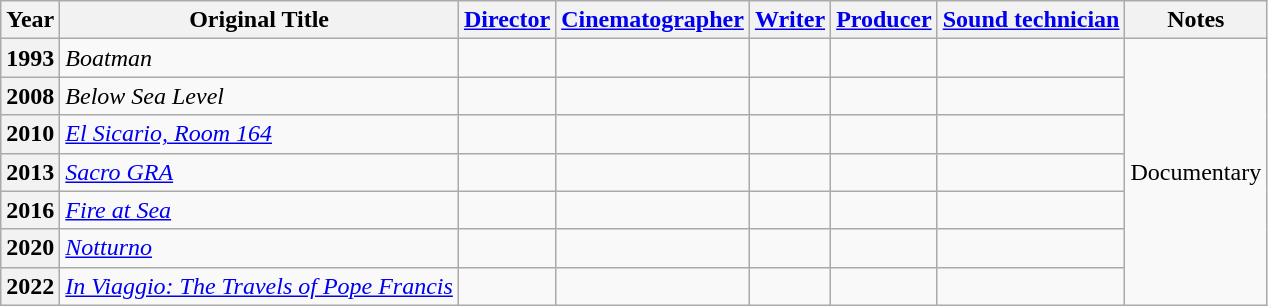<table class="wikitable">
<tr>
<th>Year</th>
<th>Original Title</th>
<th><a href='#'>Director</a></th>
<th><a href='#'>Cinematographer</a></th>
<th><a href='#'>Writer</a></th>
<th><a href='#'>Producer</a></th>
<th><a href='#'>Sound technician</a></th>
<th class="unsortable">Notes</th>
</tr>
<tr>
<th>1993</th>
<td><em>Boatman</em></td>
<td></td>
<td></td>
<td></td>
<td></td>
<td></td>
<td rowspan="7">Documentary</td>
</tr>
<tr>
<th>2008</th>
<td><em>Below Sea Level</em></td>
<td></td>
<td></td>
<td></td>
<td></td>
<td></td>
</tr>
<tr>
<th>2010</th>
<td><em><a href='#'>El Sicario, Room 164</a></em></td>
<td></td>
<td></td>
<td></td>
<td></td>
<td></td>
</tr>
<tr>
<th>2013</th>
<td><em><a href='#'>Sacro GRA</a></em></td>
<td></td>
<td></td>
<td></td>
<td></td>
<td></td>
</tr>
<tr>
<th>2016</th>
<td><em><a href='#'>Fire at Sea</a></em></td>
<td></td>
<td></td>
<td></td>
<td></td>
<td></td>
</tr>
<tr>
<th>2020</th>
<td><em><a href='#'>Notturno</a></em></td>
<td></td>
<td></td>
<td></td>
<td></td>
<td></td>
</tr>
<tr>
<th>2022</th>
<td><em><a href='#'>In Viaggio: The Travels of Pope Francis</a></em></td>
<td></td>
<td></td>
<td></td>
<td></td>
<td></td>
</tr>
</table>
